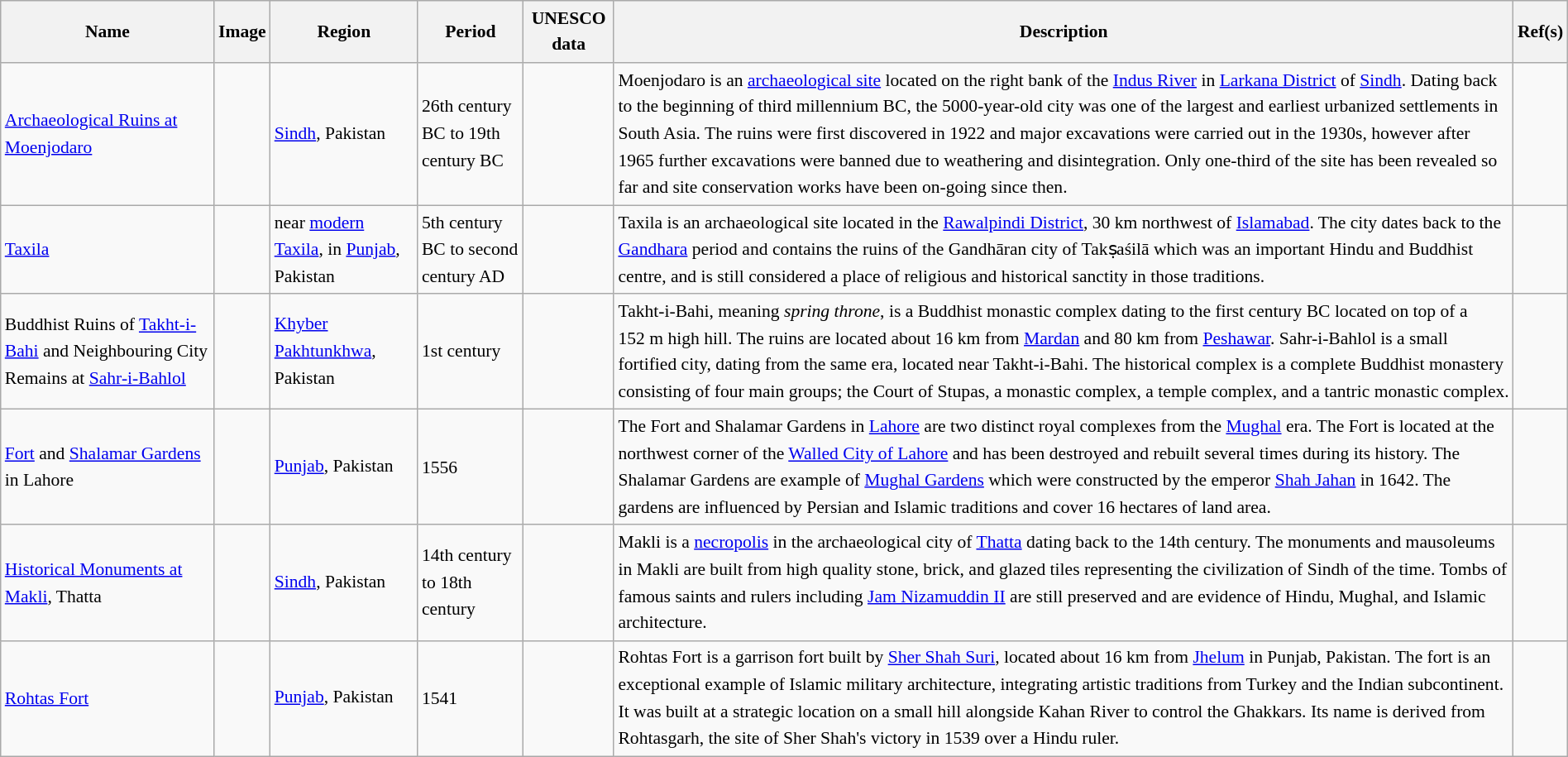<table class="wikitable sortable" style="font-size:90%; width:100%; border:0; text-align:left; line-height:150%;">
<tr>
<th>Name</th>
<th class="unsortable">Image</th>
<th>Region</th>
<th>Period</th>
<th>UNESCO data</th>
<th class="unsortable">Description</th>
<th class="unsortable">Ref(s)</th>
</tr>
<tr>
<td><a href='#'>Archaeological Ruins at Moenjodaro</a></td>
<td align=center></td>
<td><a href='#'>Sindh</a>, Pakistan <small></small></td>
<td>26th century BC to 19th century BC</td>
<td></td>
<td>Moenjodaro is an <a href='#'>archaeological site</a> located on the right bank of the <a href='#'>Indus River</a> in <a href='#'>Larkana District</a> of <a href='#'>Sindh</a>. Dating back to the beginning of third millennium BC, the 5000-year-old city was one of the largest and earliest urbanized settlements in South Asia. The ruins were first discovered in 1922 and major excavations were carried out in the 1930s, however after 1965 further excavations were banned due to weathering and disintegration. Only one-third of the site has been revealed so far and site conservation works have been on-going since then.</td>
<td></td>
</tr>
<tr>
<td><a href='#'>Taxila</a></td>
<td align=center></td>
<td>near <a href='#'>modern Taxila</a>, in <a href='#'>Punjab</a>, Pakistan <br><small></small></td>
<td>5th century BC to second century AD</td>
<td></td>
<td>Taxila is an archaeological site located in the <a href='#'>Rawalpindi District</a>, 30 km northwest of <a href='#'>Islamabad</a>. The city dates back to the <a href='#'>Gandhara</a> period and contains the ruins of the Gandhāran city of Takṣaśilā which was an important Hindu and Buddhist centre, and is still considered a place of religious and historical sanctity in those traditions.</td>
<td></td>
</tr>
<tr>
<td>Buddhist Ruins of <a href='#'>Takht-i-Bahi</a> and Neighbouring City Remains at <a href='#'>Sahr-i-Bahlol</a></td>
<td align=center></td>
<td><a href='#'>Khyber Pakhtunkhwa</a>, Pakistan <small></small></td>
<td>1st century</td>
<td></td>
<td>Takht-i-Bahi, meaning <em>spring throne</em>, is a Buddhist monastic complex dating to the first century BC located on top of a 152 m high hill. The ruins are located about 16 km from <a href='#'>Mardan</a> and 80 km from <a href='#'>Peshawar</a>. Sahr-i-Bahlol is a small fortified city, dating from the same era, located near Takht-i-Bahi. The historical complex is a complete Buddhist monastery consisting of four main groups; the Court of Stupas, a monastic complex, a temple complex, and a tantric monastic complex.</td>
<td></td>
</tr>
<tr>
<td><a href='#'>Fort</a> and <a href='#'>Shalamar Gardens</a> in Lahore</td>
<td align=center></td>
<td><a href='#'>Punjab</a>, Pakistan <small></small></td>
<td>1556</td>
<td></td>
<td>The Fort and Shalamar Gardens in <a href='#'>Lahore</a> are two distinct royal complexes from the <a href='#'>Mughal</a> era. The Fort is located at the northwest corner of the <a href='#'>Walled City of Lahore</a> and has been destroyed and rebuilt several times during its history. The Shalamar Gardens are example of <a href='#'>Mughal Gardens</a> which were constructed by the emperor <a href='#'>Shah Jahan</a> in 1642. The gardens are influenced by Persian and Islamic traditions and cover 16 hectares of land area.</td>
<td></td>
</tr>
<tr>
<td><a href='#'>Historical Monuments at Makli</a>, Thatta</td>
<td align=center></td>
<td><a href='#'>Sindh</a>, Pakistan <small></small></td>
<td>14th century to 18th century</td>
<td></td>
<td>Makli is a <a href='#'>necropolis</a> in the archaeological city of <a href='#'>Thatta</a> dating back to the 14th century. The monuments and mausoleums in Makli are built from high quality stone, brick, and glazed tiles representing the civilization of Sindh of the time. Tombs of famous saints and rulers including <a href='#'>Jam Nizamuddin II</a> are still preserved and are evidence of Hindu, Mughal, and Islamic architecture.</td>
<td></td>
</tr>
<tr>
<td><a href='#'>Rohtas Fort</a></td>
<td align=center></td>
<td><a href='#'>Punjab</a>, Pakistan <small></small></td>
<td>1541</td>
<td></td>
<td>Rohtas Fort is a garrison fort built by <a href='#'>Sher Shah Suri</a>, located about 16 km from <a href='#'>Jhelum</a> in Punjab, Pakistan. The fort is an exceptional example of Islamic military architecture, integrating artistic traditions from Turkey and the Indian subcontinent. It was built at a strategic location on a small hill alongside Kahan River to control the Ghakkars. Its name is derived from Rohtasgarh, the site of Sher Shah's victory in 1539 over a Hindu ruler.</td>
<td></td>
</tr>
</table>
